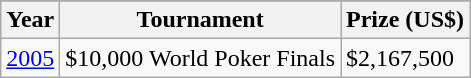<table class="wikitable">
<tr>
</tr>
<tr>
<th>Year</th>
<th>Tournament</th>
<th>Prize (US$)</th>
</tr>
<tr>
<td><a href='#'>2005</a></td>
<td>$10,000 World Poker Finals</td>
<td>$2,167,500</td>
</tr>
</table>
